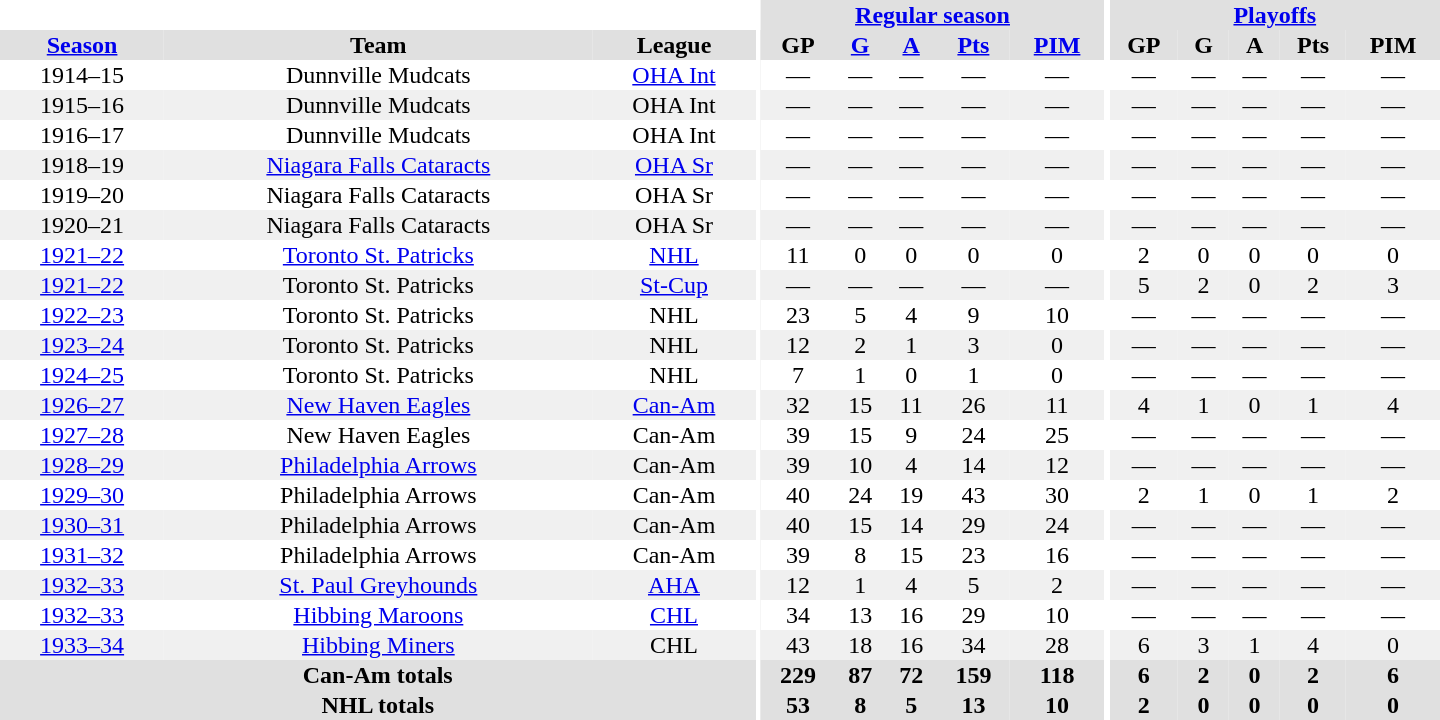<table border="0" cellpadding="1" cellspacing="0" style="text-align:center; width:60em">
<tr bgcolor="#e0e0e0">
<th colspan="3" bgcolor="#ffffff"></th>
<th rowspan="100" bgcolor="#ffffff"></th>
<th colspan="5"><a href='#'>Regular season</a></th>
<th rowspan="100" bgcolor="#ffffff"></th>
<th colspan="5"><a href='#'>Playoffs</a></th>
</tr>
<tr bgcolor="#e0e0e0">
<th><a href='#'>Season</a></th>
<th>Team</th>
<th>League</th>
<th>GP</th>
<th><a href='#'>G</a></th>
<th><a href='#'>A</a></th>
<th><a href='#'>Pts</a></th>
<th><a href='#'>PIM</a></th>
<th>GP</th>
<th>G</th>
<th>A</th>
<th>Pts</th>
<th>PIM</th>
</tr>
<tr>
<td>1914–15</td>
<td>Dunnville Mudcats</td>
<td><a href='#'>OHA Int</a></td>
<td>—</td>
<td>—</td>
<td>—</td>
<td>—</td>
<td>—</td>
<td>—</td>
<td>—</td>
<td>—</td>
<td>—</td>
<td>—</td>
</tr>
<tr bgcolor="#f0f0f0">
<td>1915–16</td>
<td>Dunnville Mudcats</td>
<td>OHA Int</td>
<td>—</td>
<td>—</td>
<td>—</td>
<td>—</td>
<td>—</td>
<td>—</td>
<td>—</td>
<td>—</td>
<td>—</td>
<td>—</td>
</tr>
<tr>
<td>1916–17</td>
<td>Dunnville Mudcats</td>
<td>OHA Int</td>
<td>—</td>
<td>—</td>
<td>—</td>
<td>—</td>
<td>—</td>
<td>—</td>
<td>—</td>
<td>—</td>
<td>—</td>
<td>—</td>
</tr>
<tr bgcolor="#f0f0f0">
<td>1918–19</td>
<td><a href='#'>Niagara Falls Cataracts</a></td>
<td><a href='#'>OHA Sr</a></td>
<td>—</td>
<td>—</td>
<td>—</td>
<td>—</td>
<td>—</td>
<td>—</td>
<td>—</td>
<td>—</td>
<td>—</td>
<td>—</td>
</tr>
<tr>
<td>1919–20</td>
<td>Niagara Falls Cataracts</td>
<td>OHA Sr</td>
<td>—</td>
<td>—</td>
<td>—</td>
<td>—</td>
<td>—</td>
<td>—</td>
<td>—</td>
<td>—</td>
<td>—</td>
<td>—</td>
</tr>
<tr bgcolor="#f0f0f0">
<td>1920–21</td>
<td>Niagara Falls Cataracts</td>
<td>OHA Sr</td>
<td>—</td>
<td>—</td>
<td>—</td>
<td>—</td>
<td>—</td>
<td>—</td>
<td>—</td>
<td>—</td>
<td>—</td>
<td>—</td>
</tr>
<tr>
<td><a href='#'>1921–22</a></td>
<td><a href='#'>Toronto St. Patricks</a></td>
<td><a href='#'>NHL</a></td>
<td>11</td>
<td>0</td>
<td>0</td>
<td>0</td>
<td>0</td>
<td>2</td>
<td>0</td>
<td>0</td>
<td>0</td>
<td>0</td>
</tr>
<tr bgcolor="#f0f0f0">
<td><a href='#'>1921–22</a></td>
<td>Toronto St. Patricks</td>
<td><a href='#'>St-Cup</a></td>
<td>—</td>
<td>—</td>
<td>—</td>
<td>—</td>
<td>—</td>
<td>5</td>
<td>2</td>
<td>0</td>
<td>2</td>
<td>3</td>
</tr>
<tr>
<td><a href='#'>1922–23</a></td>
<td>Toronto St. Patricks</td>
<td>NHL</td>
<td>23</td>
<td>5</td>
<td>4</td>
<td>9</td>
<td>10</td>
<td>—</td>
<td>—</td>
<td>—</td>
<td>—</td>
<td>—</td>
</tr>
<tr bgcolor="#f0f0f0">
<td><a href='#'>1923–24</a></td>
<td>Toronto St. Patricks</td>
<td>NHL</td>
<td>12</td>
<td>2</td>
<td>1</td>
<td>3</td>
<td>0</td>
<td>—</td>
<td>—</td>
<td>—</td>
<td>—</td>
<td>—</td>
</tr>
<tr>
<td><a href='#'>1924–25</a></td>
<td>Toronto St. Patricks</td>
<td>NHL</td>
<td>7</td>
<td>1</td>
<td>0</td>
<td>1</td>
<td>0</td>
<td>—</td>
<td>—</td>
<td>—</td>
<td>—</td>
<td>—</td>
</tr>
<tr bgcolor="#f0f0f0">
<td><a href='#'>1926–27</a></td>
<td><a href='#'>New Haven Eagles</a></td>
<td><a href='#'>Can-Am</a></td>
<td>32</td>
<td>15</td>
<td>11</td>
<td>26</td>
<td>11</td>
<td>4</td>
<td>1</td>
<td>0</td>
<td>1</td>
<td>4</td>
</tr>
<tr>
<td><a href='#'>1927–28</a></td>
<td>New Haven Eagles</td>
<td>Can-Am</td>
<td>39</td>
<td>15</td>
<td>9</td>
<td>24</td>
<td>25</td>
<td>—</td>
<td>—</td>
<td>—</td>
<td>—</td>
<td>—</td>
</tr>
<tr bgcolor="#f0f0f0">
<td><a href='#'>1928–29</a></td>
<td><a href='#'>Philadelphia Arrows</a></td>
<td>Can-Am</td>
<td>39</td>
<td>10</td>
<td>4</td>
<td>14</td>
<td>12</td>
<td>—</td>
<td>—</td>
<td>—</td>
<td>—</td>
<td>—</td>
</tr>
<tr>
<td><a href='#'>1929–30</a></td>
<td>Philadelphia Arrows</td>
<td>Can-Am</td>
<td>40</td>
<td>24</td>
<td>19</td>
<td>43</td>
<td>30</td>
<td>2</td>
<td>1</td>
<td>0</td>
<td>1</td>
<td>2</td>
</tr>
<tr bgcolor="#f0f0f0">
<td><a href='#'>1930–31</a></td>
<td>Philadelphia Arrows</td>
<td>Can-Am</td>
<td>40</td>
<td>15</td>
<td>14</td>
<td>29</td>
<td>24</td>
<td>—</td>
<td>—</td>
<td>—</td>
<td>—</td>
<td>—</td>
</tr>
<tr>
<td><a href='#'>1931–32</a></td>
<td>Philadelphia Arrows</td>
<td>Can-Am</td>
<td>39</td>
<td>8</td>
<td>15</td>
<td>23</td>
<td>16</td>
<td>—</td>
<td>—</td>
<td>—</td>
<td>—</td>
<td>—</td>
</tr>
<tr bgcolor="#f0f0f0">
<td><a href='#'>1932–33</a></td>
<td><a href='#'>St. Paul Greyhounds</a></td>
<td><a href='#'>AHA</a></td>
<td>12</td>
<td>1</td>
<td>4</td>
<td>5</td>
<td>2</td>
<td>—</td>
<td>—</td>
<td>—</td>
<td>—</td>
<td>—</td>
</tr>
<tr>
<td><a href='#'>1932–33</a></td>
<td><a href='#'>Hibbing Maroons</a></td>
<td><a href='#'>CHL</a></td>
<td>34</td>
<td>13</td>
<td>16</td>
<td>29</td>
<td>10</td>
<td>—</td>
<td>—</td>
<td>—</td>
<td>—</td>
<td>—</td>
</tr>
<tr bgcolor="#f0f0f0">
<td><a href='#'>1933–34</a></td>
<td><a href='#'>Hibbing Miners</a></td>
<td>CHL</td>
<td>43</td>
<td>18</td>
<td>16</td>
<td>34</td>
<td>28</td>
<td>6</td>
<td>3</td>
<td>1</td>
<td>4</td>
<td>0</td>
</tr>
<tr bgcolor="#e0e0e0">
<th colspan="3">Can-Am totals</th>
<th>229</th>
<th>87</th>
<th>72</th>
<th>159</th>
<th>118</th>
<th>6</th>
<th>2</th>
<th>0</th>
<th>2</th>
<th>6</th>
</tr>
<tr bgcolor="#e0e0e0">
<th colspan="3">NHL totals</th>
<th>53</th>
<th>8</th>
<th>5</th>
<th>13</th>
<th>10</th>
<th>2</th>
<th>0</th>
<th>0</th>
<th>0</th>
<th>0</th>
</tr>
</table>
